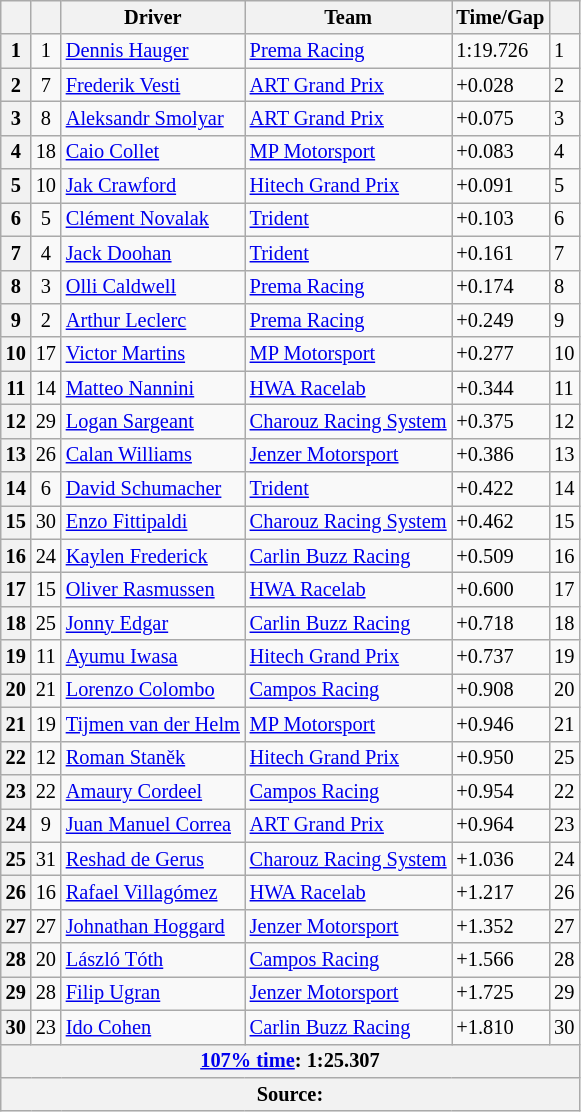<table class="wikitable" style="font-size:85%">
<tr>
<th></th>
<th></th>
<th>Driver</th>
<th>Team</th>
<th>Time/Gap</th>
<th></th>
</tr>
<tr>
<th>1</th>
<td align="center">1</td>
<td> <a href='#'>Dennis Hauger</a></td>
<td><a href='#'>Prema Racing</a></td>
<td>1:19.726</td>
<td>1</td>
</tr>
<tr>
<th>2</th>
<td align="center">7</td>
<td> <a href='#'>Frederik Vesti</a></td>
<td><a href='#'>ART Grand Prix</a></td>
<td>+0.028</td>
<td>2</td>
</tr>
<tr>
<th>3</th>
<td align="center">8</td>
<td> <a href='#'>Aleksandr Smolyar</a></td>
<td><a href='#'>ART Grand Prix</a></td>
<td>+0.075</td>
<td>3</td>
</tr>
<tr>
<th>4</th>
<td align="center">18</td>
<td> <a href='#'>Caio Collet</a></td>
<td><a href='#'>MP Motorsport</a></td>
<td>+0.083</td>
<td>4</td>
</tr>
<tr>
<th>5</th>
<td align="center">10</td>
<td> <a href='#'>Jak Crawford</a></td>
<td><a href='#'>Hitech Grand Prix</a></td>
<td>+0.091</td>
<td>5</td>
</tr>
<tr>
<th>6</th>
<td align="center">5</td>
<td> <a href='#'>Clément Novalak</a></td>
<td><a href='#'>Trident</a></td>
<td>+0.103</td>
<td>6</td>
</tr>
<tr>
<th>7</th>
<td align="center">4</td>
<td> <a href='#'>Jack Doohan</a></td>
<td><a href='#'>Trident</a></td>
<td>+0.161</td>
<td>7</td>
</tr>
<tr>
<th>8</th>
<td align="center">3</td>
<td> <a href='#'>Olli Caldwell</a></td>
<td><a href='#'>Prema Racing</a></td>
<td>+0.174</td>
<td>8</td>
</tr>
<tr>
<th>9</th>
<td align="center">2</td>
<td> <a href='#'>Arthur Leclerc</a></td>
<td><a href='#'>Prema Racing</a></td>
<td>+0.249</td>
<td>9</td>
</tr>
<tr>
<th>10</th>
<td align="center">17</td>
<td> <a href='#'>Victor Martins</a></td>
<td><a href='#'>MP Motorsport</a></td>
<td>+0.277</td>
<td>10</td>
</tr>
<tr>
<th>11</th>
<td align="center">14</td>
<td> <a href='#'>Matteo Nannini</a></td>
<td><a href='#'>HWA Racelab</a></td>
<td>+0.344</td>
<td>11</td>
</tr>
<tr>
<th>12</th>
<td align="center">29</td>
<td> <a href='#'>Logan Sargeant</a></td>
<td><a href='#'>Charouz Racing System</a></td>
<td>+0.375</td>
<td>12</td>
</tr>
<tr>
<th>13</th>
<td align="center">26</td>
<td> <a href='#'>Calan Williams</a></td>
<td><a href='#'>Jenzer Motorsport</a></td>
<td>+0.386</td>
<td>13</td>
</tr>
<tr>
<th>14</th>
<td align="center">6</td>
<td> <a href='#'>David Schumacher</a></td>
<td><a href='#'>Trident</a></td>
<td>+0.422</td>
<td>14</td>
</tr>
<tr>
<th>15</th>
<td align="center">30</td>
<td> <a href='#'>Enzo Fittipaldi</a></td>
<td><a href='#'>Charouz Racing System</a></td>
<td>+0.462</td>
<td>15</td>
</tr>
<tr>
<th>16</th>
<td align="center">24</td>
<td> <a href='#'>Kaylen Frederick</a></td>
<td><a href='#'>Carlin Buzz Racing</a></td>
<td>+0.509</td>
<td>16</td>
</tr>
<tr>
<th>17</th>
<td align="center">15</td>
<td> <a href='#'>Oliver Rasmussen</a></td>
<td><a href='#'>HWA Racelab</a></td>
<td>+0.600</td>
<td>17</td>
</tr>
<tr>
<th>18</th>
<td align="center">25</td>
<td> <a href='#'>Jonny Edgar</a></td>
<td><a href='#'>Carlin Buzz Racing</a></td>
<td>+0.718</td>
<td>18</td>
</tr>
<tr>
<th>19</th>
<td align="center">11</td>
<td> <a href='#'>Ayumu Iwasa</a></td>
<td><a href='#'>Hitech Grand Prix</a></td>
<td>+0.737</td>
<td>19</td>
</tr>
<tr>
<th>20</th>
<td align="center">21</td>
<td> <a href='#'>Lorenzo Colombo</a></td>
<td><a href='#'>Campos Racing</a></td>
<td>+0.908</td>
<td>20</td>
</tr>
<tr>
<th>21</th>
<td align="center">19</td>
<td> <a href='#'>Tijmen van der Helm</a></td>
<td><a href='#'>MP Motorsport</a></td>
<td>+0.946</td>
<td>21</td>
</tr>
<tr>
<th>22</th>
<td align="center">12</td>
<td> <a href='#'>Roman Staněk</a></td>
<td><a href='#'>Hitech Grand Prix</a></td>
<td>+0.950</td>
<td>25</td>
</tr>
<tr>
<th>23</th>
<td align="center">22</td>
<td> <a href='#'>Amaury Cordeel</a></td>
<td><a href='#'>Campos Racing</a></td>
<td>+0.954</td>
<td>22</td>
</tr>
<tr>
<th>24</th>
<td align="center">9</td>
<td> <a href='#'>Juan Manuel Correa</a></td>
<td><a href='#'>ART Grand Prix</a></td>
<td>+0.964</td>
<td>23</td>
</tr>
<tr>
<th>25</th>
<td align="center">31</td>
<td> <a href='#'>Reshad de Gerus</a></td>
<td><a href='#'>Charouz Racing System</a></td>
<td>+1.036</td>
<td>24</td>
</tr>
<tr>
<th>26</th>
<td align="center">16</td>
<td> <a href='#'>Rafael Villagómez</a></td>
<td><a href='#'>HWA Racelab</a></td>
<td>+1.217</td>
<td>26</td>
</tr>
<tr>
<th>27</th>
<td align="center">27</td>
<td> <a href='#'>Johnathan Hoggard</a></td>
<td><a href='#'>Jenzer Motorsport</a></td>
<td>+1.352</td>
<td>27</td>
</tr>
<tr>
<th>28</th>
<td align="center">20</td>
<td> <a href='#'>László Tóth</a></td>
<td><a href='#'>Campos Racing</a></td>
<td>+1.566</td>
<td>28</td>
</tr>
<tr>
<th>29</th>
<td align="center">28</td>
<td> <a href='#'>Filip Ugran</a></td>
<td><a href='#'>Jenzer Motorsport</a></td>
<td>+1.725</td>
<td>29</td>
</tr>
<tr>
<th>30</th>
<td align="center">23</td>
<td> <a href='#'>Ido Cohen</a></td>
<td><a href='#'>Carlin Buzz Racing</a></td>
<td>+1.810</td>
<td>30</td>
</tr>
<tr>
<th colspan="6"><a href='#'>107% time</a>: 1:25.307</th>
</tr>
<tr>
<th colspan="6">Source:</th>
</tr>
</table>
